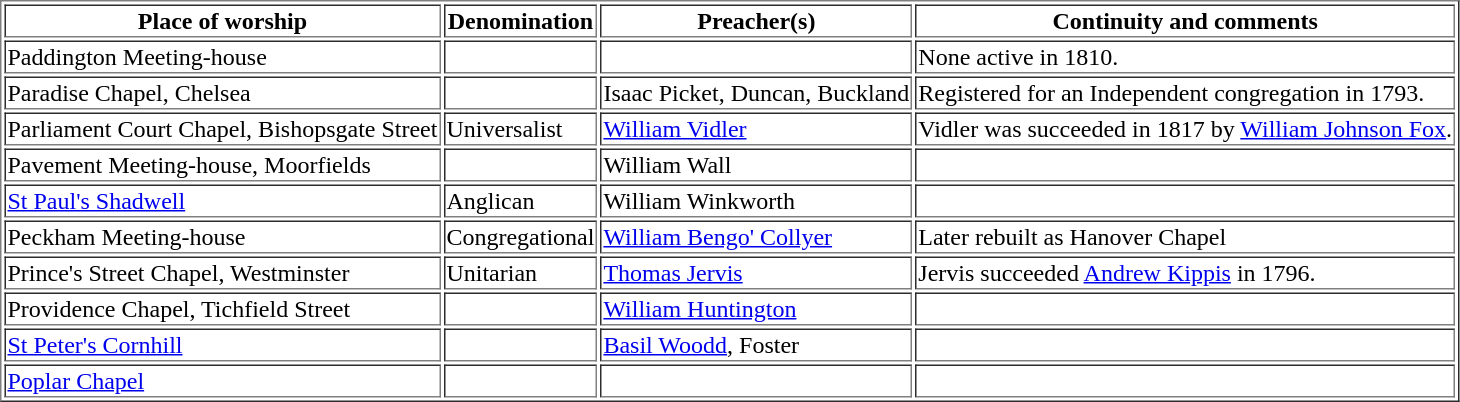<table border=1>
<tr>
<th>Place of worship</th>
<th>Denomination</th>
<th>Preacher(s)</th>
<th>Continuity and comments</th>
</tr>
<tr>
<td>Paddington Meeting-house</td>
<td></td>
<td></td>
<td>None active in 1810.</td>
</tr>
<tr>
<td>Paradise Chapel, Chelsea</td>
<td></td>
<td>Isaac Picket, Duncan, Buckland</td>
<td>Registered for an Independent congregation in 1793.</td>
</tr>
<tr>
<td>Parliament Court Chapel, Bishopsgate Street</td>
<td>Universalist</td>
<td><a href='#'>William Vidler</a></td>
<td>Vidler was succeeded in 1817 by <a href='#'>William Johnson Fox</a>.</td>
</tr>
<tr>
<td>Pavement Meeting-house, Moorfields</td>
<td></td>
<td>William Wall</td>
<td></td>
</tr>
<tr>
<td><a href='#'>St Paul's Shadwell</a></td>
<td>Anglican</td>
<td>William Winkworth</td>
<td></td>
</tr>
<tr>
<td>Peckham Meeting-house</td>
<td>Congregational</td>
<td><a href='#'>William Bengo' Collyer</a></td>
<td>Later rebuilt as Hanover Chapel</td>
</tr>
<tr>
<td>Prince's Street Chapel, Westminster</td>
<td>Unitarian</td>
<td><a href='#'>Thomas Jervis</a></td>
<td>Jervis succeeded <a href='#'>Andrew Kippis</a> in 1796.</td>
</tr>
<tr>
<td>Providence Chapel, Tichfield Street</td>
<td></td>
<td><a href='#'>William Huntington</a></td>
<td></td>
</tr>
<tr>
<td><a href='#'>St Peter's Cornhill</a></td>
<td></td>
<td><a href='#'>Basil Woodd</a>, Foster</td>
<td></td>
</tr>
<tr>
<td><a href='#'>Poplar Chapel</a></td>
<td></td>
<td></td>
<td></td>
</tr>
</table>
